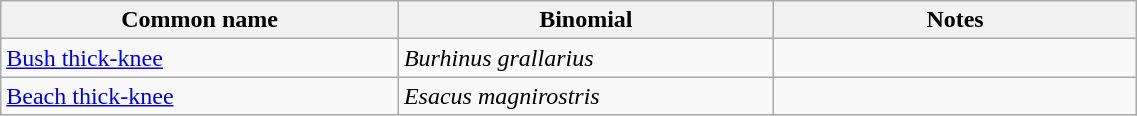<table style="width:60%;" class="wikitable">
<tr>
<th width=35%>Common name</th>
<th width=33%>Binomial</th>
<th width=32%>Notes</th>
</tr>
<tr>
<td><a href='#'>Bush thick-knee</a></td>
<td><em>Burhinus grallarius</em></td>
<td></td>
</tr>
<tr>
<td><a href='#'>Beach thick-knee</a></td>
<td><em>Esacus magnirostris</em></td>
<td></td>
</tr>
</table>
